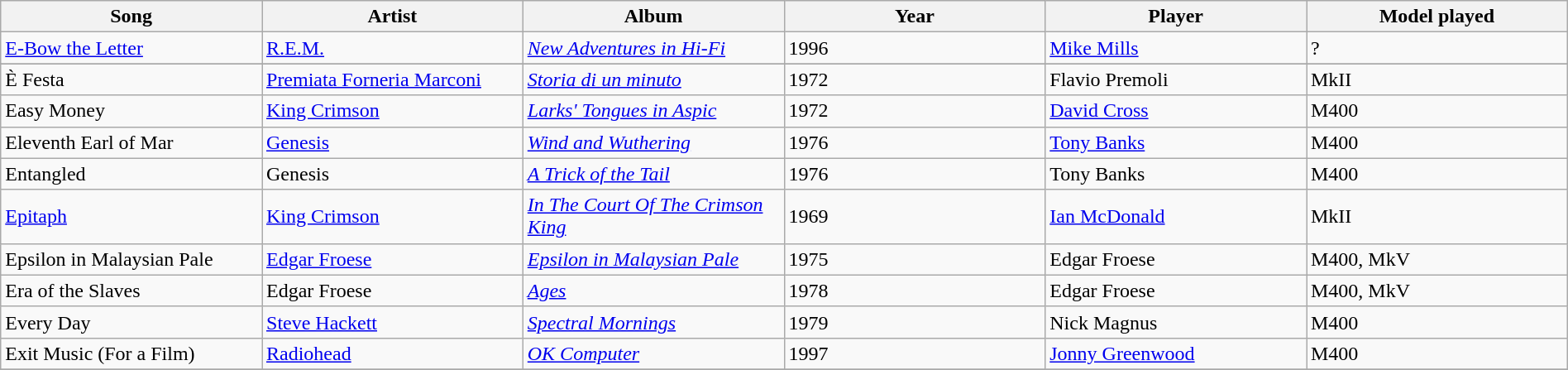<table class="wikitable" style="width:100%">
<tr>
<th style="width:100px;">Song</th>
<th style="width:100px;">Artist</th>
<th style="width:100px;">Album</th>
<th style="width:100px;">Year</th>
<th style="width:100px;">Player</th>
<th style="width:100px;">Model played</th>
</tr>
<tr>
<td><a href='#'>E-Bow the Letter</a></td>
<td><a href='#'>R.E.M.</a></td>
<td><em><a href='#'>New Adventures in Hi-Fi</a></em></td>
<td>1996</td>
<td><a href='#'>Mike Mills</a></td>
<td>?</td>
</tr>
<tr>
</tr>
<tr>
<td>È Festa</td>
<td><a href='#'>Premiata Forneria Marconi</a></td>
<td><em><a href='#'>Storia di un minuto</a></em></td>
<td>1972</td>
<td>Flavio Premoli</td>
<td>MkII</td>
</tr>
<tr>
<td>Easy Money</td>
<td><a href='#'>King Crimson</a></td>
<td><em><a href='#'>Larks' Tongues in Aspic</a></em></td>
<td>1972</td>
<td><a href='#'>David Cross</a></td>
<td>M400</td>
</tr>
<tr>
<td>Eleventh Earl of Mar</td>
<td><a href='#'>Genesis</a></td>
<td><em><a href='#'>Wind and Wuthering</a></em></td>
<td>1976</td>
<td><a href='#'>Tony Banks</a></td>
<td>M400</td>
</tr>
<tr>
<td>Entangled</td>
<td>Genesis</td>
<td><em><a href='#'>A Trick of the Tail</a></em></td>
<td>1976</td>
<td>Tony Banks</td>
<td>M400</td>
</tr>
<tr>
<td><a href='#'>Epitaph</a></td>
<td><a href='#'>King Crimson</a></td>
<td><em><a href='#'>In The Court Of The Crimson King</a></em></td>
<td>1969</td>
<td><a href='#'>Ian McDonald</a></td>
<td>MkII</td>
</tr>
<tr>
<td>Epsilon in Malaysian Pale</td>
<td><a href='#'>Edgar Froese</a></td>
<td><em><a href='#'>Epsilon in Malaysian Pale</a></em></td>
<td>1975</td>
<td>Edgar Froese</td>
<td>M400, MkV</td>
</tr>
<tr>
<td>Era of the Slaves</td>
<td>Edgar Froese</td>
<td><em><a href='#'>Ages</a></em></td>
<td>1978</td>
<td>Edgar Froese</td>
<td>M400, MkV</td>
</tr>
<tr>
<td>Every Day</td>
<td><a href='#'>Steve Hackett</a></td>
<td><em><a href='#'>Spectral Mornings</a></em></td>
<td>1979</td>
<td>Nick Magnus</td>
<td>M400</td>
</tr>
<tr>
<td>Exit Music (For a Film)</td>
<td><a href='#'>Radiohead</a></td>
<td><em><a href='#'>OK Computer</a></em></td>
<td>1997</td>
<td><a href='#'>Jonny Greenwood</a></td>
<td>M400</td>
</tr>
<tr>
</tr>
</table>
